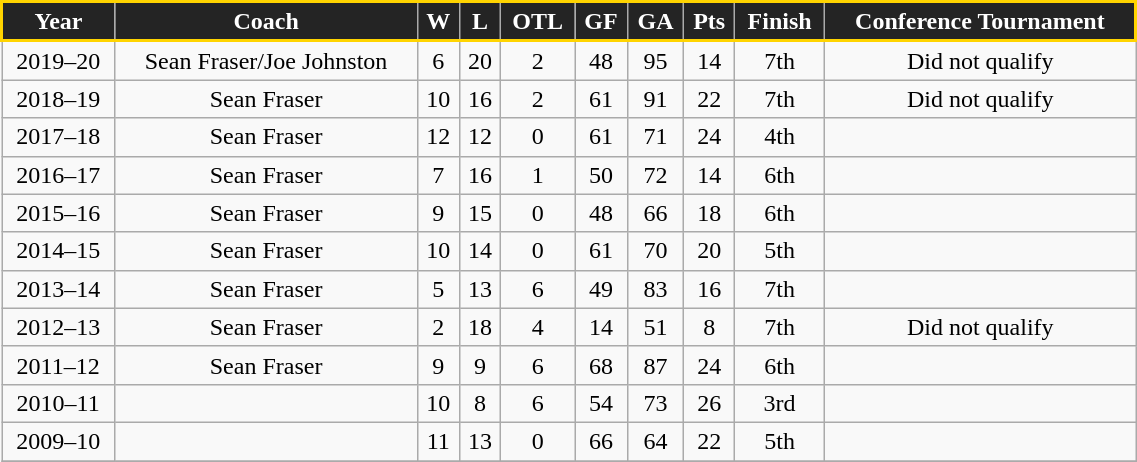<table class="wikitable" width="60%">
<tr align="center" style=" background:#242424;color:white;border:2px solid #FFD400">
<td><strong>Year</strong></td>
<td><strong>Coach</strong></td>
<td><strong>W</strong></td>
<td><strong>L</strong></td>
<td><strong>OTL</strong></td>
<td><strong>GF</strong></td>
<td><strong>GA</strong></td>
<td><strong>Pts</strong></td>
<td><strong>Finish</strong></td>
<td><strong>Conference Tournament</strong></td>
</tr>
<tr align="center" bgcolor="">
<td>2019–20</td>
<td>Sean Fraser/Joe Johnston</td>
<td>6</td>
<td>20</td>
<td>2</td>
<td>48</td>
<td>95</td>
<td>14</td>
<td>7th</td>
<td>Did not qualify</td>
</tr>
<tr align="center" bgcolor="">
<td>2018–19</td>
<td>Sean Fraser</td>
<td>10</td>
<td>16</td>
<td>2</td>
<td>61</td>
<td>91</td>
<td>22</td>
<td>7th</td>
<td>Did not qualify</td>
</tr>
<tr align="center" bgcolor="">
<td>2017–18</td>
<td>Sean Fraser</td>
<td>12</td>
<td>12</td>
<td>0</td>
<td>61</td>
<td>71</td>
<td>24</td>
<td>4th</td>
<td></td>
</tr>
<tr align="center" bgcolor="">
<td>2016–17</td>
<td>Sean Fraser</td>
<td>7</td>
<td>16</td>
<td>1</td>
<td>50</td>
<td>72</td>
<td>14</td>
<td>6th</td>
<td></td>
</tr>
<tr align="center" bgcolor="">
<td>2015–16</td>
<td>Sean Fraser</td>
<td>9</td>
<td>15</td>
<td>0</td>
<td>48</td>
<td>66</td>
<td>18</td>
<td>6th</td>
<td></td>
</tr>
<tr align="center" bgcolor="">
<td>2014–15</td>
<td>Sean Fraser</td>
<td>10</td>
<td>14</td>
<td>0</td>
<td>61</td>
<td>70</td>
<td>20</td>
<td>5th</td>
<td></td>
</tr>
<tr align="center" bgcolor="">
<td>2013–14</td>
<td>Sean Fraser</td>
<td>5</td>
<td>13</td>
<td>6</td>
<td>49</td>
<td>83</td>
<td>16</td>
<td>7th</td>
<td></td>
</tr>
<tr align="center" bgcolor="">
<td>2012–13</td>
<td>Sean Fraser</td>
<td>2</td>
<td>18</td>
<td>4</td>
<td>14</td>
<td>51</td>
<td>8</td>
<td>7th</td>
<td>Did not qualify</td>
</tr>
<tr align="center" bgcolor="">
<td>2011–12</td>
<td>Sean Fraser</td>
<td>9</td>
<td>9</td>
<td>6</td>
<td>68</td>
<td>87</td>
<td>24</td>
<td>6th</td>
<td></td>
</tr>
<tr align="center" bgcolor="">
<td>2010–11</td>
<td></td>
<td>10</td>
<td>8</td>
<td>6</td>
<td>54</td>
<td>73</td>
<td>26</td>
<td>3rd</td>
<td></td>
</tr>
<tr align="center" bgcolor="">
<td>2009–10</td>
<td></td>
<td>11</td>
<td>13</td>
<td>0</td>
<td>66</td>
<td>64</td>
<td>22</td>
<td>5th</td>
<td></td>
</tr>
<tr align="center" bgcolor="">
</tr>
</table>
